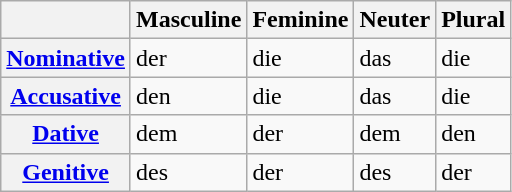<table class="wikitable">
<tr>
<th></th>
<th>Masculine</th>
<th>Feminine</th>
<th>Neuter</th>
<th>Plural</th>
</tr>
<tr>
<th><a href='#'>Nominative</a></th>
<td>der</td>
<td>die</td>
<td>das</td>
<td>die</td>
</tr>
<tr>
<th><a href='#'>Accusative</a></th>
<td>den</td>
<td>die</td>
<td>das</td>
<td>die</td>
</tr>
<tr>
<th><a href='#'>Dative</a></th>
<td>dem</td>
<td>der</td>
<td>dem</td>
<td>den</td>
</tr>
<tr>
<th><a href='#'>Genitive</a></th>
<td>des</td>
<td>der</td>
<td>des</td>
<td>der</td>
</tr>
</table>
